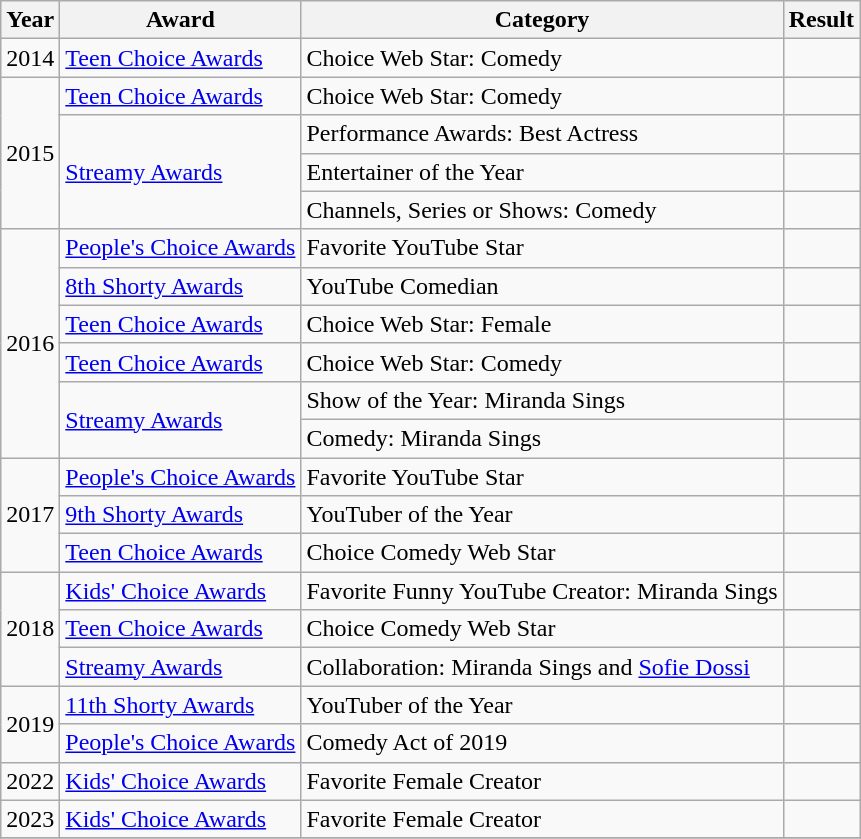<table class="wikitable">
<tr>
<th>Year</th>
<th>Award</th>
<th>Category</th>
<th>Result</th>
</tr>
<tr>
<td>2014</td>
<td><a href='#'>Teen Choice Awards</a></td>
<td>Choice Web Star: Comedy</td>
<td></td>
</tr>
<tr>
<td rowspan="4" scope="row">2015</td>
<td><a href='#'>Teen Choice Awards</a></td>
<td>Choice Web Star: Comedy</td>
<td></td>
</tr>
<tr>
<td rowspan="3"><a href='#'>Streamy Awards</a></td>
<td>Performance Awards: Best Actress</td>
<td></td>
</tr>
<tr>
<td>Entertainer of the Year</td>
<td></td>
</tr>
<tr>
<td>Channels, Series or Shows: Comedy</td>
<td></td>
</tr>
<tr>
<td rowspan="6" scope="row">2016</td>
<td><a href='#'>People's Choice Awards</a></td>
<td>Favorite YouTube Star</td>
<td></td>
</tr>
<tr>
<td><a href='#'>8th Shorty Awards</a></td>
<td>YouTube Comedian</td>
<td></td>
</tr>
<tr>
<td><a href='#'>Teen Choice Awards</a></td>
<td>Choice Web Star: Female</td>
<td></td>
</tr>
<tr>
<td><a href='#'>Teen Choice Awards</a></td>
<td>Choice Web Star: Comedy</td>
<td></td>
</tr>
<tr>
<td rowspan="2"><a href='#'>Streamy Awards</a></td>
<td>Show of the Year: Miranda Sings</td>
<td></td>
</tr>
<tr>
<td>Comedy: Miranda Sings</td>
<td></td>
</tr>
<tr>
<td rowspan="3" scope="row">2017</td>
<td><a href='#'>People's Choice Awards</a></td>
<td>Favorite YouTube Star</td>
<td></td>
</tr>
<tr>
<td><a href='#'>9th Shorty Awards</a></td>
<td>YouTuber of the Year</td>
<td></td>
</tr>
<tr>
<td><a href='#'>Teen Choice Awards</a></td>
<td>Choice Comedy Web Star</td>
<td></td>
</tr>
<tr>
<td rowspan="3" scope="row">2018</td>
<td><a href='#'>Kids' Choice Awards</a></td>
<td>Favorite Funny YouTube Creator: Miranda Sings</td>
<td></td>
</tr>
<tr>
<td><a href='#'>Teen Choice Awards</a></td>
<td>Choice Comedy Web Star</td>
<td></td>
</tr>
<tr>
<td><a href='#'>Streamy Awards</a></td>
<td>Collaboration: Miranda Sings and <a href='#'>Sofie Dossi</a></td>
<td></td>
</tr>
<tr>
<td rowspan="2" scope="row">2019</td>
<td><a href='#'>11th Shorty Awards</a></td>
<td>YouTuber of the Year</td>
<td></td>
</tr>
<tr>
<td><a href='#'>People's Choice Awards</a></td>
<td>Comedy Act of 2019</td>
<td></td>
</tr>
<tr>
<td rowspan="1" scope="row">2022</td>
<td><a href='#'>Kids' Choice Awards</a></td>
<td>Favorite Female Creator</td>
<td></td>
</tr>
<tr>
<td rowspan="1" scope="row">2023</td>
<td><a href='#'>Kids' Choice Awards</a></td>
<td>Favorite Female Creator</td>
<td></td>
</tr>
<tr>
</tr>
</table>
